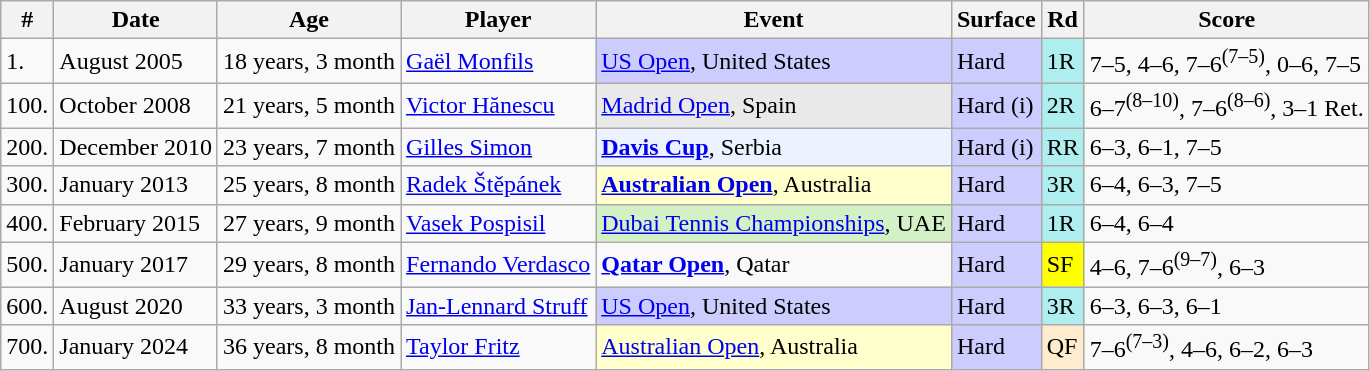<table class="wikitable sortable">
<tr>
<th>#</th>
<th>Date</th>
<th>Age</th>
<th>Player</th>
<th>Event</th>
<th>Surface</th>
<th>Rd</th>
<th class=unsortable>Score</th>
</tr>
<tr>
<td>1.</td>
<td>August 2005</td>
<td>18 years, 3 month</td>
<td> <a href='#'>Gaël Monfils</a></td>
<td bgcolor=ccccff><a href='#'>US Open</a>, United States</td>
<td bgcolor=CCCCFF>Hard</td>
<td bgcolor=afeeee>1R</td>
<td>7–5, 4–6, 7–6<sup>(7–5)</sup>, 0–6, 7–5</td>
</tr>
<tr>
<td>100.</td>
<td>October 2008</td>
<td>21 years, 5 month</td>
<td> <a href='#'>Victor Hănescu</a></td>
<td bgcolor=e9e9e9><a href='#'>Madrid Open</a>, Spain</td>
<td bgcolor=CCCCFF>Hard (i)</td>
<td bgcolor=afeeee>2R</td>
<td>6–7<sup>(8–10)</sup>, 7–6<sup>(8–6)</sup>, 3–1 Ret.</td>
</tr>
<tr>
<td>200.</td>
<td>December 2010</td>
<td>23 years, 7 month</td>
<td> <a href='#'>Gilles Simon</a></td>
<td bgcolor=ecf2ff><strong><a href='#'>Davis Cup</a></strong>, Serbia</td>
<td bgcolor=CCCCFF>Hard (i)</td>
<td bgcolor=afeeee>RR</td>
<td>6–3, 6–1, 7–5</td>
</tr>
<tr>
<td>300.</td>
<td>January 2013</td>
<td>25 years, 8 month</td>
<td> <a href='#'>Radek Štěpánek</a></td>
<td bgcolor=ffffcc><strong><a href='#'>Australian Open</a></strong>, Australia</td>
<td bgcolor=CCCCFF>Hard</td>
<td bgcolor=afeeee>3R</td>
<td>6–4, 6–3, 7–5</td>
</tr>
<tr>
<td>400.</td>
<td>February 2015</td>
<td>27 years, 9 month</td>
<td> <a href='#'>Vasek Pospisil</a></td>
<td bgcolor=D4F1C5><a href='#'>Dubai Tennis Championships</a>, UAE</td>
<td bgcolor=CCCCFF>Hard</td>
<td bgcolor=afeeee>1R</td>
<td>6–4, 6–4</td>
</tr>
<tr>
<td>500.</td>
<td>January 2017</td>
<td>29 years, 8 month</td>
<td> <a href='#'>Fernando Verdasco</a></td>
<td><strong><a href='#'>Qatar Open</a></strong>, Qatar</td>
<td bgcolor=CCCCFF>Hard</td>
<td style="background:yellow;">SF</td>
<td>4–6, 7–6<sup>(9–7)</sup>, 6–3</td>
</tr>
<tr>
<td>600.</td>
<td>August 2020</td>
<td>33 years, 3 month</td>
<td> <a href='#'>Jan-Lennard Struff</a></td>
<td bgcolor=ccccff><a href='#'>US Open</a>, United States</td>
<td bgcolor=CCCCFF>Hard</td>
<td bgcolor=afeeee>3R</td>
<td>6–3, 6–3, 6–1</td>
</tr>
<tr>
<td>700.</td>
<td>January 2024</td>
<td>36 years, 8 month</td>
<td> <a href='#'>Taylor Fritz</a></td>
<td bgcolor=ffffcc><a href='#'>Australian Open</a>, Australia</td>
<td bgcolor=CCCCFF>Hard</td>
<td bgcolor=ffebcd>QF</td>
<td>7–6<sup>(7–3)</sup>, 4–6, 6–2, 6–3</td>
</tr>
</table>
